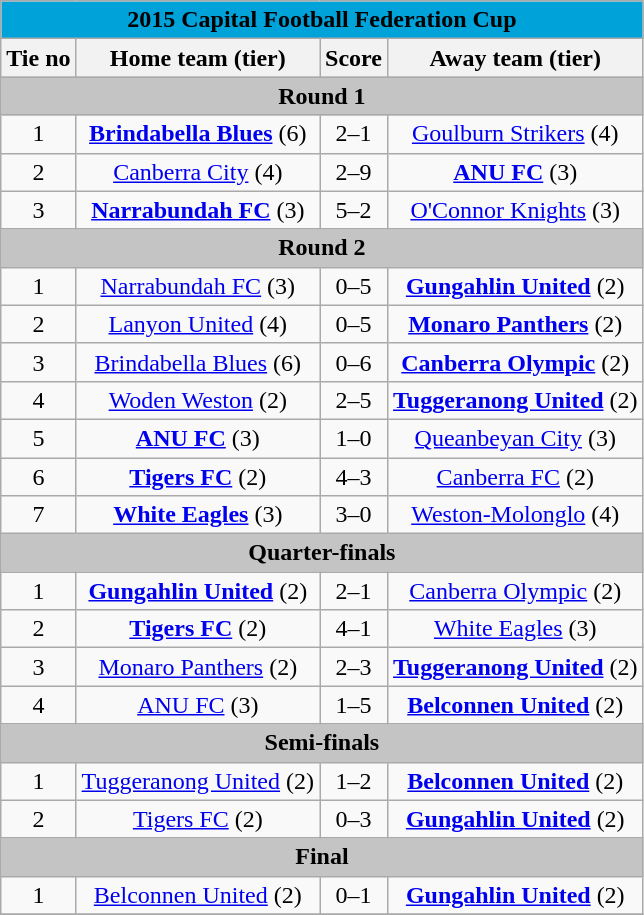<table class="wikitable collapsible" style="text-align:center">
<tr>
<th colspan="4" style="background: #00A2DA; color: black; text-align: center;">2015 Capital Football Federation Cup</th>
</tr>
<tr>
<th>Tie no</th>
<th>Home team (tier)</th>
<th>Score</th>
<th>Away team (tier)</th>
</tr>
<tr>
<th colspan="4" style="background: rgb(196,196,196); color: black; text-align: center;">Round 1</th>
</tr>
<tr>
<td>1</td>
<td><strong><a href='#'>Brindabella Blues</a></strong> (6)</td>
<td>2–1</td>
<td><a href='#'>Goulburn Strikers</a> (4)</td>
</tr>
<tr>
<td>2</td>
<td><a href='#'>Canberra City</a> (4)</td>
<td>2–9</td>
<td><strong><a href='#'>ANU FC</a></strong> (3)</td>
</tr>
<tr>
<td>3</td>
<td><strong><a href='#'>Narrabundah FC</a></strong> (3)</td>
<td>5–2</td>
<td><a href='#'>O'Connor Knights</a> (3)</td>
</tr>
<tr>
<th colspan="4" style="background: rgb(196,196,196); color: black; text-align: center;">Round 2</th>
</tr>
<tr>
<td>1</td>
<td><a href='#'>Narrabundah FC</a> (3)</td>
<td>0–5</td>
<td><strong><a href='#'>Gungahlin United</a></strong> (2)</td>
</tr>
<tr>
<td>2</td>
<td><a href='#'>Lanyon United</a> (4)</td>
<td>0–5</td>
<td><strong><a href='#'>Monaro Panthers</a></strong> (2)</td>
</tr>
<tr>
<td>3</td>
<td><a href='#'>Brindabella Blues</a> (6)</td>
<td>0–6</td>
<td><strong><a href='#'>Canberra Olympic</a></strong> (2)</td>
</tr>
<tr>
<td>4</td>
<td><a href='#'>Woden Weston</a> (2)</td>
<td>2–5 </td>
<td><strong><a href='#'>Tuggeranong United</a></strong> (2)</td>
</tr>
<tr>
<td>5</td>
<td><strong><a href='#'>ANU FC</a></strong> (3)</td>
<td>1–0</td>
<td><a href='#'>Queanbeyan City</a> (3)</td>
</tr>
<tr>
<td>6</td>
<td><strong><a href='#'>Tigers FC</a></strong> (2)</td>
<td>4–3</td>
<td><a href='#'>Canberra FC</a> (2)</td>
</tr>
<tr>
<td>7</td>
<td><strong><a href='#'>White Eagles</a></strong> (3)</td>
<td>3–0</td>
<td><a href='#'>Weston-Molonglo</a> (4)</td>
</tr>
<tr>
<th colspan="4" style="background: rgb(196,196,196); color: black; text-align: center;">Quarter-finals</th>
</tr>
<tr>
<td>1</td>
<td><strong><a href='#'>Gungahlin United</a></strong> (2)</td>
<td>2–1</td>
<td><a href='#'>Canberra Olympic</a> (2)</td>
</tr>
<tr>
<td>2</td>
<td><strong><a href='#'>Tigers FC</a></strong> (2)</td>
<td>4–1</td>
<td><a href='#'>White Eagles</a> (3)</td>
</tr>
<tr>
<td>3</td>
<td><a href='#'>Monaro Panthers</a> (2)</td>
<td>2–3</td>
<td><strong><a href='#'>Tuggeranong United</a></strong> (2)</td>
</tr>
<tr>
<td>4</td>
<td><a href='#'>ANU FC</a> (3)</td>
<td>1–5</td>
<td><strong><a href='#'>Belconnen United</a></strong> (2)</td>
</tr>
<tr>
<th colspan="4" style="background: rgb(196,196,196); color: black; text-align: center;">Semi-finals</th>
</tr>
<tr>
<td>1</td>
<td><a href='#'>Tuggeranong United</a> (2)</td>
<td>1–2</td>
<td><strong><a href='#'>Belconnen United</a></strong> (2)</td>
</tr>
<tr>
<td>2</td>
<td><a href='#'>Tigers FC</a> (2)</td>
<td>0–3</td>
<td><strong><a href='#'>Gungahlin United</a></strong> (2)</td>
</tr>
<tr>
<th colspan="4" style="background: rgb(196,196,196); color: black; text-align: center;">Final</th>
</tr>
<tr>
<td>1</td>
<td><a href='#'>Belconnen United</a> (2)</td>
<td>0–1 </td>
<td><strong><a href='#'>Gungahlin United</a></strong> (2)</td>
</tr>
<tr>
</tr>
</table>
